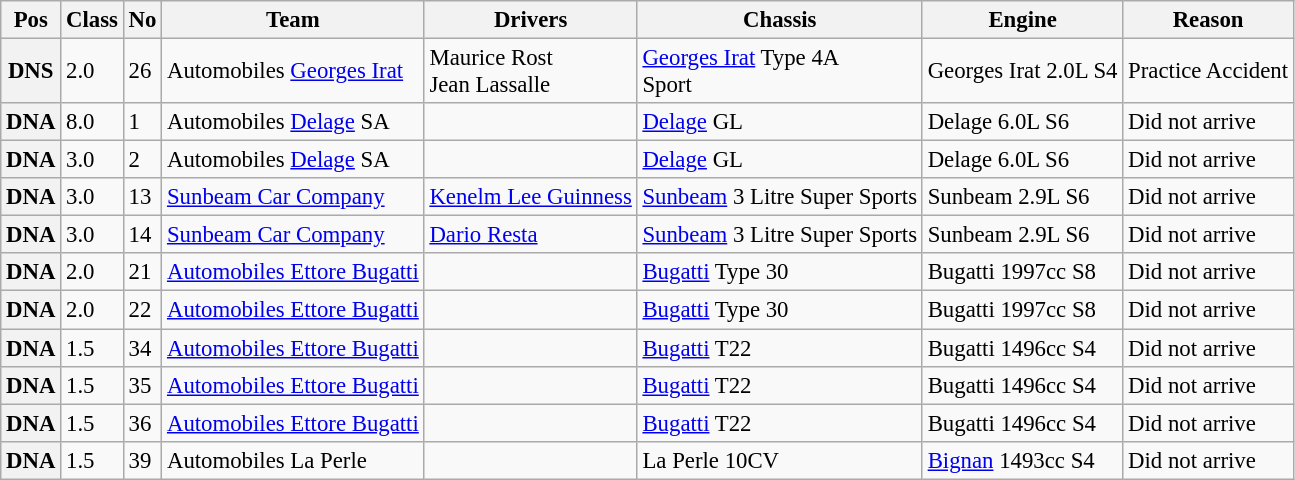<table class="wikitable" style="font-size: 95%;">
<tr>
<th>Pos</th>
<th>Class</th>
<th>No</th>
<th>Team</th>
<th>Drivers</th>
<th>Chassis</th>
<th>Engine</th>
<th>Reason</th>
</tr>
<tr>
<th>DNS</th>
<td>2.0</td>
<td>26</td>
<td> Automobiles <a href='#'>Georges Irat</a></td>
<td> Maurice Rost<br> Jean Lassalle</td>
<td><a href='#'>Georges Irat</a> Type 4A<br> Sport</td>
<td>Georges Irat 2.0L S4</td>
<td>Practice Accident</td>
</tr>
<tr>
<th>DNA</th>
<td>8.0</td>
<td>1</td>
<td> Automobiles <a href='#'>Delage</a> SA</td>
<td></td>
<td><a href='#'>Delage</a> GL</td>
<td>Delage 6.0L S6</td>
<td>Did not arrive</td>
</tr>
<tr>
<th>DNA</th>
<td>3.0</td>
<td>2</td>
<td> Automobiles <a href='#'>Delage</a> SA</td>
<td></td>
<td><a href='#'>Delage</a> GL</td>
<td>Delage 6.0L S6</td>
<td>Did not arrive</td>
</tr>
<tr>
<th>DNA</th>
<td>3.0</td>
<td>13</td>
<td> <a href='#'>Sunbeam Car Company</a></td>
<td> <a href='#'>Kenelm Lee Guinness</a></td>
<td><a href='#'>Sunbeam</a> 3 Litre Super Sports</td>
<td>Sunbeam 2.9L S6</td>
<td>Did not arrive</td>
</tr>
<tr>
<th>DNA</th>
<td>3.0</td>
<td>14</td>
<td> <a href='#'>Sunbeam Car Company</a></td>
<td> <a href='#'>Dario Resta</a></td>
<td><a href='#'>Sunbeam</a> 3 Litre Super Sports</td>
<td>Sunbeam 2.9L S6</td>
<td>Did not arrive</td>
</tr>
<tr>
<th>DNA</th>
<td>2.0</td>
<td>21</td>
<td> <a href='#'>Automobiles Ettore Bugatti</a></td>
<td></td>
<td><a href='#'>Bugatti</a> Type 30</td>
<td>Bugatti 1997cc S8</td>
<td>Did not arrive</td>
</tr>
<tr>
<th>DNA</th>
<td>2.0</td>
<td>22</td>
<td> <a href='#'>Automobiles Ettore Bugatti</a></td>
<td></td>
<td><a href='#'>Bugatti</a> Type 30</td>
<td>Bugatti 1997cc S8</td>
<td>Did not arrive</td>
</tr>
<tr>
<th>DNA</th>
<td>1.5</td>
<td>34</td>
<td> <a href='#'>Automobiles Ettore Bugatti</a></td>
<td></td>
<td><a href='#'>Bugatti</a> T22</td>
<td>Bugatti 1496cc S4</td>
<td>Did not arrive</td>
</tr>
<tr>
<th>DNA</th>
<td>1.5</td>
<td>35</td>
<td> <a href='#'>Automobiles Ettore Bugatti</a></td>
<td></td>
<td><a href='#'>Bugatti</a> T22</td>
<td>Bugatti 1496cc S4</td>
<td>Did not arrive</td>
</tr>
<tr>
<th>DNA</th>
<td>1.5</td>
<td>36</td>
<td> <a href='#'>Automobiles Ettore Bugatti</a></td>
<td></td>
<td><a href='#'>Bugatti</a> T22</td>
<td>Bugatti 1496cc S4</td>
<td>Did not arrive</td>
</tr>
<tr>
<th>DNA</th>
<td>1.5</td>
<td>39</td>
<td> Automobiles La Perle</td>
<td></td>
<td>La Perle 10CV</td>
<td><a href='#'>Bignan</a> 1493cc S4</td>
<td>Did not arrive</td>
</tr>
</table>
